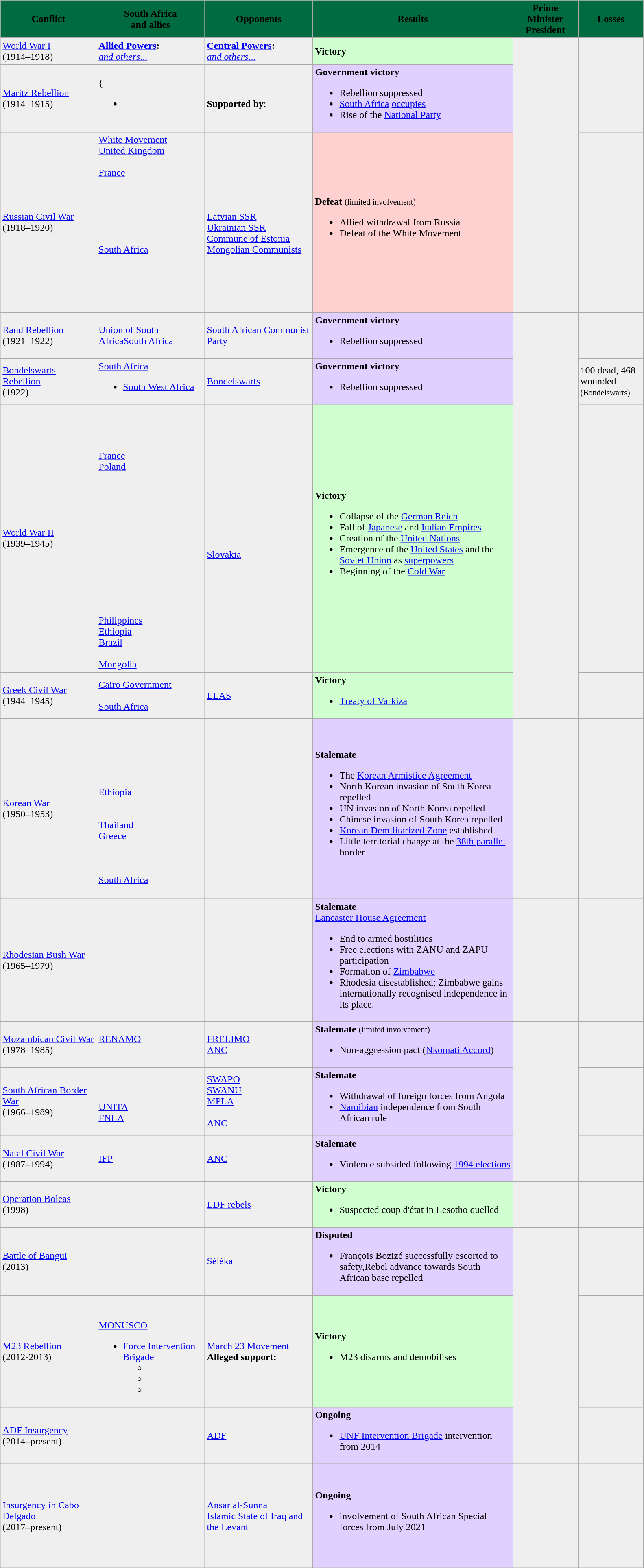<table class="wikitable">
<tr>
<th style="background:#006B3F" rowspan="1" width=150px><span>Conflict</span></th>
<th style="background:#006B3F" rowspan="1" width=170px><span>South Africa <br> and allies</span></th>
<th style="background:#006B3F" rowspan="1" width=170px><span>Opponents</span></th>
<th style="background:#006B3F" rowspan="1" width=320px><span>Results</span></th>
<th style="background:#006B3F" rowspan="1" width=100px><span>Prime Minister <br>President </span></th>
<th style="background:#006B3F" rowspan="1" width=100px><span>Losses</span></th>
</tr>
<tr>
<td style="background:#efefef"><a href='#'>World War I</a><br>(1914–1918)</td>
<td style="background:#efefef"><strong><a href='#'>Allied Powers</a>:</strong><br>

<a href='#'><em>and others</em>...</a></td>
<td style="background:#efefef"><strong><a href='#'>Central Powers</a>:</strong><br><a href='#'><em>and others</em>...</a></td>
<td style="background:#D0FFD0"><strong>Victory</strong><br></td>
<td rowspan="3" style="background:#efefef"></td>
<td rowspan="2" style="background:#efefef"></td>
</tr>
<tr>
<td style="background:#efefef"><a href='#'>Maritz Rebellion</a><br>(1914–1915)</td>
<td style="background:#efefef">{<br><ul><li></li></ul></td>
<td style="background:#efefef"><br><strong>Supported by</strong>:<br></td>
<td style="background:#E0D0FF"><strong>Government victory</strong><br><ul><li>Rebellion suppressed</li><li><a href='#'>South Africa</a> <a href='#'>occupies</a> </li><li>Rise of the <a href='#'>National Party</a></li></ul></td>
</tr>
<tr>
<td style="background:#efefef"><a href='#'>Russian Civil War</a><br>(1918–1920)</td>
<td style="background:#efefef"> <a href='#'>White Movement</a><br> <a href='#'>United Kingdom</a><br><br> <a href='#'>France</a><br><br><br><br><br><br><br> <a href='#'>South Africa</a><br><br><br><br><br><br></td>
<td style="background:#efefef"><br><br> <a href='#'>Latvian SSR</a><br> <a href='#'>Ukrainian SSR</a><br> <a href='#'>Commune of Estonia</a><br> <a href='#'>Mongolian Communists</a></td>
<td style="background:#FFD0D0"><strong>Defeat</strong> <small>(limited involvement)</small><br><ul><li>Allied withdrawal from Russia</li><li>Defeat of the White Movement</li></ul></td>
<td style="background:#efefef"></td>
</tr>
<tr>
<td style="background:#efefef"><a href='#'>Rand Rebellion</a><br>(1921–1922)</td>
<td style="background:#efefef"> <a href='#'>Union of South AfricaSouth Africa</a></td>
<td style="background:#efefef"> <a href='#'>South African Communist Party</a></td>
<td style="background:#E0D0FF"><strong>Government victory</strong><br><ul><li>Rebellion suppressed</li></ul></td>
<td rowspan="4" style="background:#efefef"></td>
<td style="background:#efefef"></td>
</tr>
<tr>
<td style="background:#efefef"><a href='#'>Bondelswarts Rebellion</a><br>(1922)</td>
<td style="background:#efefef"> <a href='#'>South Africa</a><br><ul><li><a href='#'>South West Africa</a></li></ul></td>
<td style="background:#efefef"><a href='#'>Bondelswarts</a></td>
<td style="background:#E0D0FF"><strong>Government victory</strong><br><ul><li>Rebellion suppressed</li></ul></td>
<td style="background:#efefef">100 dead, 468 wounded <small>(Bondelswarts)</small></td>
</tr>
<tr>
<td style="background:#efefef"><a href='#'>World War II</a><br>(1939–1945)</td>
<td style="background:#efefef"><br><br><br><br> <a href='#'>France</a><br> <a href='#'>Poland</a><br><br><br><br><br><br><br><br><br><br><br><br><br><br> <a href='#'>Philippines</a><br> <a href='#'>Ethiopia</a><br> <a href='#'>Brazil</a><br><br> <a href='#'>Mongolia</a></td>
<td style="background:#efefef"><br><br><br><br><br><br> <a href='#'>Slovakia</a><br><br><br><br></td>
<td style="background:#D0FFD0"><strong>Victory</strong><br><ul><li>Collapse of the <a href='#'>German Reich</a></li><li>Fall of <a href='#'>Japanese</a> and <a href='#'>Italian Empires</a></li><li>Creation of the <a href='#'>United Nations</a></li><li>Emergence of the <a href='#'>United States</a> and the <a href='#'>Soviet Union</a> as <a href='#'>superpowers</a></li><li>Beginning of the <a href='#'>Cold War</a></li></ul></td>
<td style="background:#efefef"></td>
</tr>
<tr>
<td style="background:#efefef"><a href='#'>Greek Civil War</a><br>(1944–1945)</td>
<td style="background:#efefef"> <a href='#'>Cairo Government</a><br><br> <a href='#'>South Africa</a></td>
<td style="background:#efefef"> <a href='#'>ELAS</a></td>
<td style="background:#D0FFD0"><strong>Victory</strong><br><ul><li><a href='#'>Treaty of Varkiza</a></li></ul></td>
<td style="background:#efefef"></td>
</tr>
<tr>
<td style="background:#efefef"><a href='#'>Korean War</a><br>(1950–1953)</td>
<td style="background:#efefef"><br><br><br><br><br><br> <a href='#'>Ethiopia</a><br><br><br> <a href='#'>Thailand</a><br> <a href='#'>Greece</a><br><br><br><br> <a href='#'>South Africa</a><br><br></td>
<td style="background:#efefef"><br><br></td>
<td style="background:#E0D0FF"><strong>Stalemate</strong><br><ul><li>The <a href='#'>Korean Armistice Agreement</a></li><li>North Korean invasion of South Korea repelled</li><li>UN invasion of North Korea repelled</li><li>Chinese invasion of South Korea repelled</li><li><a href='#'>Korean Demilitarized Zone</a> established</li><li>Little territorial change at the <a href='#'>38th parallel</a> border</li></ul></td>
<td style="background:#efefef"></td>
<td style="background:#efefef"></td>
</tr>
<tr>
<td style="background:#efefef"><a href='#'>Rhodesian Bush War</a><br>(1965–1979)</td>
<td style="background:#efefef"></td>
<td style="background:#efefef"></td>
<td style="background:#E0D0FF"><strong>Stalemate</strong><br><a href='#'>Lancaster House Agreement</a><ul><li>End to armed hostilities</li><li>Free elections with ZANU and ZAPU participation</li><li>Formation of <a href='#'>Zimbabwe</a></li><li>Rhodesia disestablished; Zimbabwe gains internationally recognised independence in its place.</li></ul></td>
<td style="background:#efefef"></td>
<td style="background:#efefef"></td>
</tr>
<tr>
<td style="background:#efefef"><a href='#'>Mozambican Civil War</a><br>(1978–1985)</td>
<td style="background:#efefef"> <a href='#'>RENAMO</a><br><br></td>
<td style="background:#efefef"> <a href='#'>FRELIMO</a><br> <a href='#'>ANC</a></td>
<td style="background:#E0D0FF"><strong>Stalemate</strong> <small>(limited involvement)</small><br><ul><li>Non-aggression pact (<a href='#'>Nkomati Accord</a>)</li></ul></td>
<td style="background:#efefef" rowspan=3></td>
<td style="background:#efefef"></td>
</tr>
<tr>
<td style="background:#efefef"><a href='#'>South African Border War</a><br>(1966–1989)</td>
<td style="background:#efefef"><br><br> <a href='#'>UNITA</a><br> <a href='#'>FNLA</a></td>
<td style="background:#efefef"> <a href='#'>SWAPO</a><br> <a href='#'>SWANU</a> <br>  <a href='#'>MPLA</a><br><br> <a href='#'>ANC</a><br></td>
<td style="background:#E0D0FF"><strong>Stalemate</strong><br><ul><li>Withdrawal of foreign forces from Angola</li><li><a href='#'>Namibian</a> independence from South African rule</li></ul></td>
<td style="background:#efefef"></td>
</tr>
<tr>
<td style="background:#efefef"><a href='#'>Natal Civil War</a><br>(1987–1994)</td>
<td style="background:#efefef"> <a href='#'>IFP</a></td>
<td style="background:#efefef"> <a href='#'>ANC</a></td>
<td style="background:#E0D0FF"><strong>Stalemate</strong><br><ul><li>Violence subsided following <a href='#'>1994 elections</a></li></ul></td>
<td style="background:#efefef"></td>
</tr>
<tr>
<td style="background:#efefef"><a href='#'>Operation Boleas</a><br>(1998)</td>
<td style="background:#efefef"><br></td>
<td style="background:#efefef"> <a href='#'>LDF rebels</a></td>
<td style="background:#D0FFD0"><strong>Victory</strong><br><ul><li>Suspected coup d'état in Lesotho quelled</li></ul></td>
<td style="background:#efefef"></td>
<td style="background:#efefef"></td>
</tr>
<tr>
<td style="background:#efefef"><a href='#'>Battle of Bangui</a><br>(2013)</td>
<td style="background:#efefef"><br></td>
<td style="background:#efefef"> <a href='#'>Séléka</a></td>
<td style="background:#E0D0FF"><strong>Disputed</strong><br><ul><li>François Bozizé successfully escorted to safety,Rebel advance towards South African base repelled</li></ul></td>
<td style="background:#efefef" rowspan=3></td>
<td style="background:#efefef"></td>
</tr>
<tr>
<td style="background:#efefef"><a href='#'>M23 Rebellion</a><br>(2012-2013)</td>
<td style="background:#efefef"><br><br> <a href='#'>MONUSCO</a><ul><li> <a href='#'>Force Intervention Brigade</a><ul><li></li><li></li><li></li></ul></li></ul></td>
<td style="background:#efefef"> <a href='#'>March 23 Movement</a><br><strong>Alleged support:</strong><br></td>
<td style="background:#D0FFD0"><strong>Victory</strong><br><ul><li>M23 disarms and demobilises</li></ul></td>
<td style="background:#efefef"></td>
</tr>
<tr>
<td style="background:#efefef"><a href='#'>ADF Insurgency</a><br>(2014–present)</td>
<td style="background:#efefef"><br><br><br><br></td>
<td style="background:#efefef"> <a href='#'>ADF</a></td>
<td style="background:#E0D0FF"><strong>Ongoing</strong><br><ul><li><a href='#'>UNF Intervention Brigade</a> intervention from 2014</li></ul></td>
<td style="background:#efefef"></td>
</tr>
<tr>
<td style="background:#efefef"><a href='#'>Insurgency in Cabo Delgado</a><br>(2017–present)</td>
<td style="background:#efefef"><br><br><br><br><br><br><br><br><br></td>
<td style="background:#efefef"> <a href='#'>Ansar al-Sunna</a><br> <a href='#'>Islamic State of Iraq and the Levant</a></td>
<td style="background:#E0D0FF"><strong>Ongoing</strong><br><ul><li>involvement of South African Special forces from July 2021</li></ul></td>
<td style="background:#efefef"></td>
<td style="background:#efefef"></td>
</tr>
</table>
